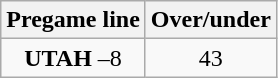<table class="wikitable">
<tr align="center">
<th style=>Pregame line</th>
<th style=>Over/under</th>
</tr>
<tr align="center">
<td><strong>UTAH</strong> –8</td>
<td>43</td>
</tr>
</table>
